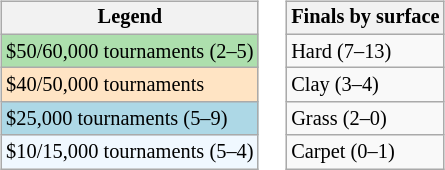<table>
<tr valign=top>
<td><br><table class=wikitable style="font-size:85%">
<tr>
<th>Legend</th>
</tr>
<tr style="background:#addfad;">
<td>$50/60,000 tournaments (2–5)</td>
</tr>
<tr style="background:#ffe4c4;">
<td>$40/50,000 tournaments</td>
</tr>
<tr style="background:lightblue;">
<td>$25,000 tournaments (5–9)</td>
</tr>
<tr style="background:#f0f8ff;">
<td>$10/15,000 tournaments (5–4)</td>
</tr>
</table>
</td>
<td><br><table class=wikitable style="font-size:85%">
<tr>
<th>Finals by surface</th>
</tr>
<tr>
<td>Hard (7–13)</td>
</tr>
<tr>
<td>Clay (3–4)</td>
</tr>
<tr>
<td>Grass (2–0)</td>
</tr>
<tr>
<td>Carpet (0–1)</td>
</tr>
</table>
</td>
</tr>
</table>
